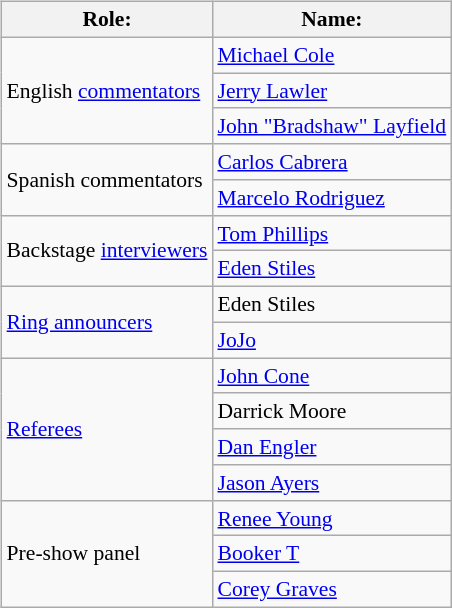<table class=wikitable style="font-size:90%; margin: 0.5em 0 0.5em 1em; float: right; clear: right;">
<tr>
<th>Role:</th>
<th>Name:</th>
</tr>
<tr>
<td rowspan=3>English <a href='#'>commentators</a></td>
<td><a href='#'>Michael Cole</a></td>
</tr>
<tr>
<td><a href='#'>Jerry Lawler</a></td>
</tr>
<tr>
<td><a href='#'>John "Bradshaw" Layfield</a></td>
</tr>
<tr>
<td rowspan=2>Spanish commentators</td>
<td><a href='#'>Carlos Cabrera</a></td>
</tr>
<tr>
<td><a href='#'>Marcelo Rodriguez</a></td>
</tr>
<tr>
<td rowspan=2>Backstage <a href='#'>interviewers</a></td>
<td><a href='#'>Tom Phillips</a></td>
</tr>
<tr>
<td><a href='#'>Eden Stiles</a></td>
</tr>
<tr>
<td rowspan=2><a href='#'>Ring announcers</a></td>
<td>Eden Stiles</td>
</tr>
<tr>
<td><a href='#'>JoJo</a></td>
</tr>
<tr>
<td rowspan=4><a href='#'>Referees</a></td>
<td><a href='#'>John Cone</a></td>
</tr>
<tr>
<td>Darrick Moore</td>
</tr>
<tr>
<td><a href='#'>Dan Engler</a></td>
</tr>
<tr>
<td><a href='#'>Jason Ayers</a></td>
</tr>
<tr>
<td rowspan=3>Pre-show panel</td>
<td><a href='#'>Renee Young</a></td>
</tr>
<tr>
<td><a href='#'>Booker T</a></td>
</tr>
<tr>
<td><a href='#'>Corey Graves</a></td>
</tr>
</table>
